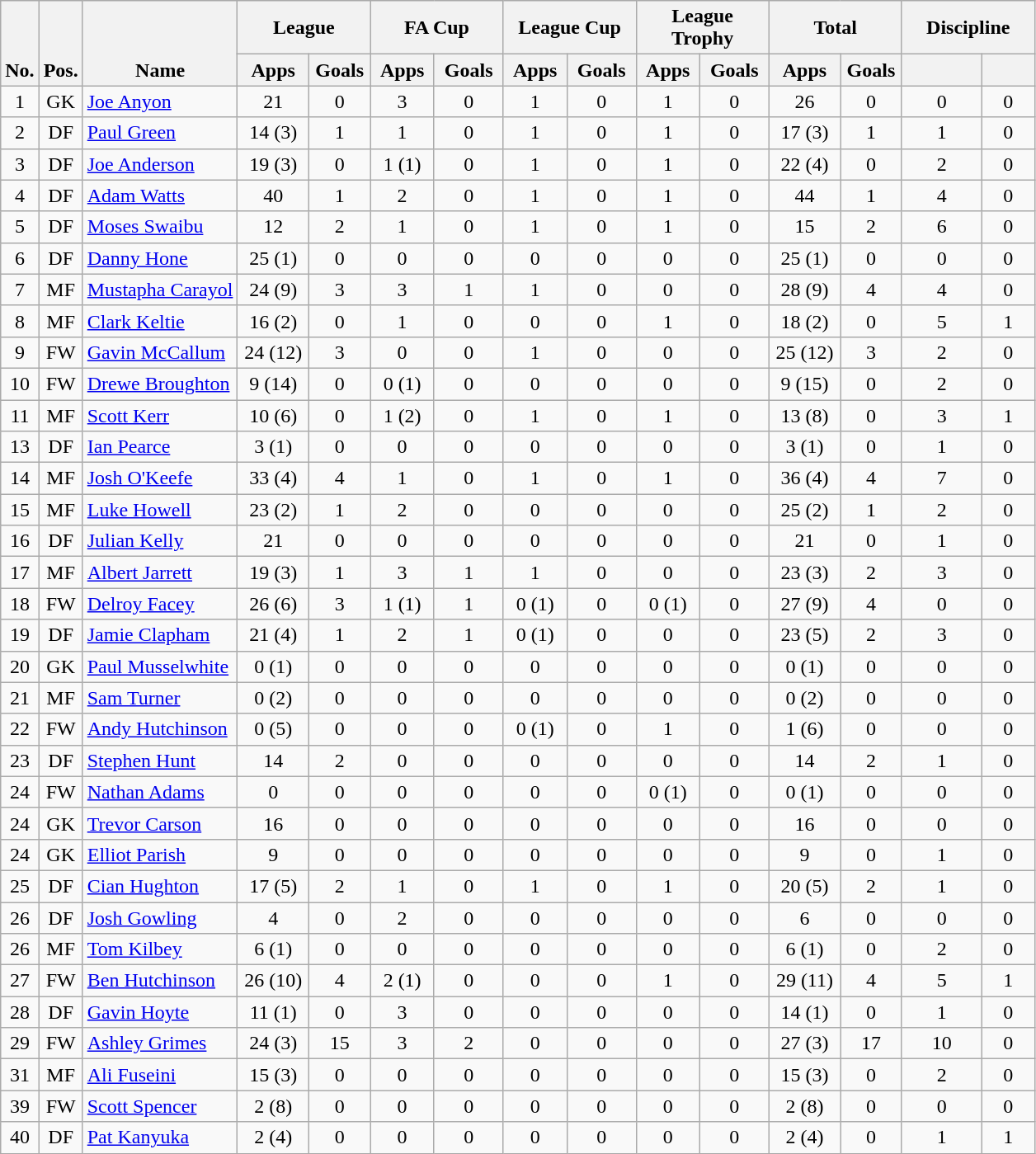<table class="wikitable" style="text-align:center">
<tr>
<th rowspan="2" valign="bottom">No.</th>
<th rowspan="2" valign="bottom">Pos.</th>
<th rowspan="2" valign="bottom">Name</th>
<th colspan="2" width="100">League</th>
<th colspan="2" width="100">FA Cup</th>
<th colspan="2" width="100">League Cup</th>
<th colspan="2" width="100">League Trophy</th>
<th colspan="2" width="100">Total</th>
<th colspan="2" width="100">Discipline</th>
</tr>
<tr>
<th>Apps</th>
<th>Goals</th>
<th>Apps</th>
<th>Goals</th>
<th>Apps</th>
<th>Goals</th>
<th>Apps</th>
<th>Goals</th>
<th>Apps</th>
<th>Goals</th>
<th></th>
<th></th>
</tr>
<tr>
<td>1</td>
<td>GK</td>
<td align="left"> <a href='#'>Joe Anyon</a></td>
<td>21</td>
<td>0</td>
<td>3</td>
<td>0</td>
<td>1</td>
<td>0</td>
<td>1</td>
<td>0</td>
<td>26</td>
<td>0</td>
<td>0</td>
<td>0</td>
</tr>
<tr>
<td>2</td>
<td>DF</td>
<td align="left"> <a href='#'>Paul Green</a></td>
<td>14 (3)</td>
<td>1</td>
<td>1</td>
<td>0</td>
<td>1</td>
<td>0</td>
<td>1</td>
<td>0</td>
<td>17 (3)</td>
<td>1</td>
<td>1</td>
<td>0</td>
</tr>
<tr>
<td>3</td>
<td>DF</td>
<td align="left"> <a href='#'>Joe Anderson</a></td>
<td>19 (3)</td>
<td>0</td>
<td>1 (1)</td>
<td>0</td>
<td>1</td>
<td>0</td>
<td>1</td>
<td>0</td>
<td>22 (4)</td>
<td>0</td>
<td>2</td>
<td>0</td>
</tr>
<tr>
<td>4</td>
<td>DF</td>
<td align="left"> <a href='#'>Adam Watts</a></td>
<td>40</td>
<td>1</td>
<td>2</td>
<td>0</td>
<td>1</td>
<td>0</td>
<td>1</td>
<td>0</td>
<td>44</td>
<td>1</td>
<td>4</td>
<td>0</td>
</tr>
<tr>
<td>5</td>
<td>DF</td>
<td align="left"> <a href='#'>Moses Swaibu</a></td>
<td>12</td>
<td>2</td>
<td>1</td>
<td>0</td>
<td>1</td>
<td>0</td>
<td>1</td>
<td>0</td>
<td>15</td>
<td>2</td>
<td>6</td>
<td>0</td>
</tr>
<tr>
<td>6</td>
<td>DF</td>
<td align="left"> <a href='#'>Danny Hone</a></td>
<td>25 (1)</td>
<td>0</td>
<td>0</td>
<td>0</td>
<td>0</td>
<td>0</td>
<td>0</td>
<td>0</td>
<td>25 (1)</td>
<td>0</td>
<td>0</td>
<td>0</td>
</tr>
<tr>
<td>7</td>
<td>MF</td>
<td align="left"> <a href='#'>Mustapha Carayol</a></td>
<td>24 (9)</td>
<td>3</td>
<td>3</td>
<td>1</td>
<td>1</td>
<td>0</td>
<td>0</td>
<td>0</td>
<td>28 (9)</td>
<td>4</td>
<td>4</td>
<td>0</td>
</tr>
<tr>
<td>8</td>
<td>MF</td>
<td align="left"> <a href='#'>Clark Keltie</a></td>
<td>16 (2)</td>
<td>0</td>
<td>1</td>
<td>0</td>
<td>0</td>
<td>0</td>
<td>1</td>
<td>0</td>
<td>18 (2)</td>
<td>0</td>
<td>5</td>
<td>1</td>
</tr>
<tr>
<td>9</td>
<td>FW</td>
<td align="left"> <a href='#'>Gavin McCallum</a></td>
<td>24 (12)</td>
<td>3</td>
<td>0</td>
<td>0</td>
<td>1</td>
<td>0</td>
<td>0</td>
<td>0</td>
<td>25 (12)</td>
<td>3</td>
<td>2</td>
<td>0</td>
</tr>
<tr>
<td>10</td>
<td>FW</td>
<td align="left"> <a href='#'>Drewe Broughton</a></td>
<td>9 (14)</td>
<td>0</td>
<td>0 (1)</td>
<td>0</td>
<td>0</td>
<td>0</td>
<td>0</td>
<td>0</td>
<td>9 (15)</td>
<td>0</td>
<td>2</td>
<td>0</td>
</tr>
<tr>
<td>11</td>
<td>MF</td>
<td align="left"> <a href='#'>Scott Kerr</a></td>
<td>10 (6)</td>
<td>0</td>
<td>1 (2)</td>
<td>0</td>
<td>1</td>
<td>0</td>
<td>1</td>
<td>0</td>
<td>13 (8)</td>
<td>0</td>
<td>3</td>
<td>1</td>
</tr>
<tr>
<td>13</td>
<td>DF</td>
<td align="left"> <a href='#'>Ian Pearce</a></td>
<td>3 (1)</td>
<td>0</td>
<td>0</td>
<td>0</td>
<td>0</td>
<td>0</td>
<td>0</td>
<td>0</td>
<td>3 (1)</td>
<td>0</td>
<td>1</td>
<td>0</td>
</tr>
<tr>
<td>14</td>
<td>MF</td>
<td align="left"> <a href='#'>Josh O'Keefe</a></td>
<td>33 (4)</td>
<td>4</td>
<td>1</td>
<td>0</td>
<td>1</td>
<td>0</td>
<td>1</td>
<td>0</td>
<td>36 (4)</td>
<td>4</td>
<td>7</td>
<td>0</td>
</tr>
<tr>
<td>15</td>
<td>MF</td>
<td align="left"> <a href='#'>Luke Howell</a></td>
<td>23 (2)</td>
<td>1</td>
<td>2</td>
<td>0</td>
<td>0</td>
<td>0</td>
<td>0</td>
<td>0</td>
<td>25 (2)</td>
<td>1</td>
<td>2</td>
<td>0</td>
</tr>
<tr>
<td>16</td>
<td>DF</td>
<td align="left"> <a href='#'>Julian Kelly</a></td>
<td>21</td>
<td>0</td>
<td>0</td>
<td>0</td>
<td>0</td>
<td>0</td>
<td>0</td>
<td>0</td>
<td>21</td>
<td>0</td>
<td>1</td>
<td>0</td>
</tr>
<tr>
<td>17</td>
<td>MF</td>
<td align="left"> <a href='#'>Albert Jarrett</a></td>
<td>19 (3)</td>
<td>1</td>
<td>3</td>
<td>1</td>
<td>1</td>
<td>0</td>
<td>0</td>
<td>0</td>
<td>23 (3)</td>
<td>2</td>
<td>3</td>
<td>0</td>
</tr>
<tr>
<td>18</td>
<td>FW</td>
<td align="left"> <a href='#'>Delroy Facey</a></td>
<td>26 (6)</td>
<td>3</td>
<td>1 (1)</td>
<td>1</td>
<td>0 (1)</td>
<td>0</td>
<td>0 (1)</td>
<td>0</td>
<td>27 (9)</td>
<td>4</td>
<td>0</td>
<td>0</td>
</tr>
<tr>
<td>19</td>
<td>DF</td>
<td align="left"> <a href='#'>Jamie Clapham</a></td>
<td>21 (4)</td>
<td>1</td>
<td>2</td>
<td>1</td>
<td>0 (1)</td>
<td>0</td>
<td>0</td>
<td>0</td>
<td>23 (5)</td>
<td>2</td>
<td>3</td>
<td>0</td>
</tr>
<tr>
<td>20</td>
<td>GK</td>
<td align="left"> <a href='#'>Paul Musselwhite</a></td>
<td>0 (1)</td>
<td>0</td>
<td>0</td>
<td>0</td>
<td>0</td>
<td>0</td>
<td>0</td>
<td>0</td>
<td>0 (1)</td>
<td>0</td>
<td>0</td>
<td>0</td>
</tr>
<tr>
<td>21</td>
<td>MF</td>
<td align="left"> <a href='#'>Sam Turner</a></td>
<td>0 (2)</td>
<td>0</td>
<td>0</td>
<td>0</td>
<td>0</td>
<td>0</td>
<td>0</td>
<td>0</td>
<td>0 (2)</td>
<td>0</td>
<td>0</td>
<td>0</td>
</tr>
<tr>
<td>22</td>
<td>FW</td>
<td align="left"> <a href='#'>Andy Hutchinson</a></td>
<td>0 (5)</td>
<td>0</td>
<td>0</td>
<td>0</td>
<td>0 (1)</td>
<td>0</td>
<td>1</td>
<td>0</td>
<td>1 (6)</td>
<td>0</td>
<td>0</td>
<td>0</td>
</tr>
<tr>
<td>23</td>
<td>DF</td>
<td align="left"> <a href='#'>Stephen Hunt</a></td>
<td>14</td>
<td>2</td>
<td>0</td>
<td>0</td>
<td>0</td>
<td>0</td>
<td>0</td>
<td>0</td>
<td>14</td>
<td>2</td>
<td>1</td>
<td>0</td>
</tr>
<tr>
<td>24</td>
<td>FW</td>
<td align="left"> <a href='#'>Nathan Adams</a></td>
<td>0</td>
<td>0</td>
<td>0</td>
<td>0</td>
<td>0</td>
<td>0</td>
<td>0 (1)</td>
<td>0</td>
<td>0 (1)</td>
<td>0</td>
<td>0</td>
<td>0</td>
</tr>
<tr>
<td>24</td>
<td>GK</td>
<td align="left"> <a href='#'>Trevor Carson</a></td>
<td>16</td>
<td>0</td>
<td>0</td>
<td>0</td>
<td>0</td>
<td>0</td>
<td>0</td>
<td>0</td>
<td>16</td>
<td>0</td>
<td>0</td>
<td>0</td>
</tr>
<tr>
<td>24</td>
<td>GK</td>
<td align="left"> <a href='#'>Elliot Parish</a></td>
<td>9</td>
<td>0</td>
<td>0</td>
<td>0</td>
<td>0</td>
<td>0</td>
<td>0</td>
<td>0</td>
<td>9</td>
<td>0</td>
<td>1</td>
<td>0</td>
</tr>
<tr>
<td>25</td>
<td>DF</td>
<td align="left"> <a href='#'>Cian Hughton</a></td>
<td>17 (5)</td>
<td>2</td>
<td>1</td>
<td>0</td>
<td>1</td>
<td>0</td>
<td>1</td>
<td>0</td>
<td>20 (5)</td>
<td>2</td>
<td>1</td>
<td>0</td>
</tr>
<tr>
<td>26</td>
<td>DF</td>
<td align="left"> <a href='#'>Josh Gowling</a></td>
<td>4</td>
<td>0</td>
<td>2</td>
<td>0</td>
<td>0</td>
<td>0</td>
<td>0</td>
<td>0</td>
<td>6</td>
<td>0</td>
<td>0</td>
<td>0</td>
</tr>
<tr>
<td>26</td>
<td>MF</td>
<td align="left"> <a href='#'>Tom Kilbey</a></td>
<td>6 (1)</td>
<td>0</td>
<td>0</td>
<td>0</td>
<td>0</td>
<td>0</td>
<td>0</td>
<td>0</td>
<td>6 (1)</td>
<td>0</td>
<td>2</td>
<td>0</td>
</tr>
<tr>
<td>27</td>
<td>FW</td>
<td align="left"> <a href='#'>Ben Hutchinson</a></td>
<td>26 (10)</td>
<td>4</td>
<td>2 (1)</td>
<td>0</td>
<td>0</td>
<td>0</td>
<td>1</td>
<td>0</td>
<td>29 (11)</td>
<td>4</td>
<td>5</td>
<td>1</td>
</tr>
<tr>
<td>28</td>
<td>DF</td>
<td align="left"> <a href='#'>Gavin Hoyte</a></td>
<td>11 (1)</td>
<td>0</td>
<td>3</td>
<td>0</td>
<td>0</td>
<td>0</td>
<td>0</td>
<td>0</td>
<td>14 (1)</td>
<td>0</td>
<td>1</td>
<td>0</td>
</tr>
<tr>
<td>29</td>
<td>FW</td>
<td align="left"> <a href='#'>Ashley Grimes</a></td>
<td>24 (3)</td>
<td>15</td>
<td>3</td>
<td>2</td>
<td>0</td>
<td>0</td>
<td>0</td>
<td>0</td>
<td>27 (3)</td>
<td>17</td>
<td>10</td>
<td>0</td>
</tr>
<tr>
<td>31</td>
<td>MF</td>
<td align="left"> <a href='#'>Ali Fuseini</a></td>
<td>15 (3)</td>
<td>0</td>
<td>0</td>
<td>0</td>
<td>0</td>
<td>0</td>
<td>0</td>
<td>0</td>
<td>15 (3)</td>
<td>0</td>
<td>2</td>
<td>0</td>
</tr>
<tr>
<td>39</td>
<td>FW</td>
<td align="left"> <a href='#'>Scott Spencer</a></td>
<td>2 (8)</td>
<td>0</td>
<td>0</td>
<td>0</td>
<td>0</td>
<td>0</td>
<td>0</td>
<td>0</td>
<td>2 (8)</td>
<td>0</td>
<td>0</td>
<td>0</td>
</tr>
<tr>
<td>40</td>
<td>DF</td>
<td align="left"> <a href='#'>Pat Kanyuka</a></td>
<td>2 (4)</td>
<td>0</td>
<td>0</td>
<td>0</td>
<td>0</td>
<td>0</td>
<td>0</td>
<td>0</td>
<td>2 (4)</td>
<td>0</td>
<td>1</td>
<td>1</td>
</tr>
</table>
